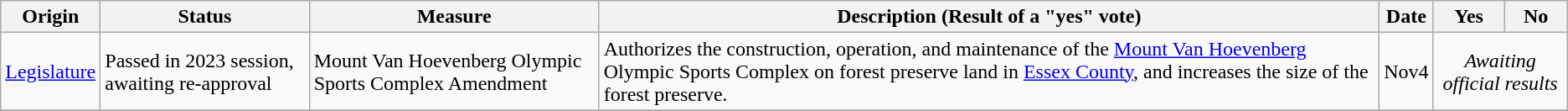<table class="wikitable">
<tr>
<th>Origin</th>
<th>Status</th>
<th>Measure</th>
<th>Description (Result of a "yes" vote)</th>
<th>Date</th>
<th>Yes</th>
<th>No</th>
</tr>
<tr>
<td><a href='#'>Legislature</a></td>
<td>Passed in 2023 session, awaiting re-approval</td>
<td>Mount Van Hoevenberg Olympic Sports Complex Amendment</td>
<td>Authorizes the construction, operation, and maintenance of the <a href='#'>Mount Van Hoevenberg</a> Olympic Sports Complex on forest preserve land in <a href='#'>Essex County</a>, and increases the size of the forest preserve.</td>
<td>Nov4</td>
<td style="text-align:center;" colspan=2><em>Awaiting official results</em></td>
</tr>
<tr>
</tr>
</table>
